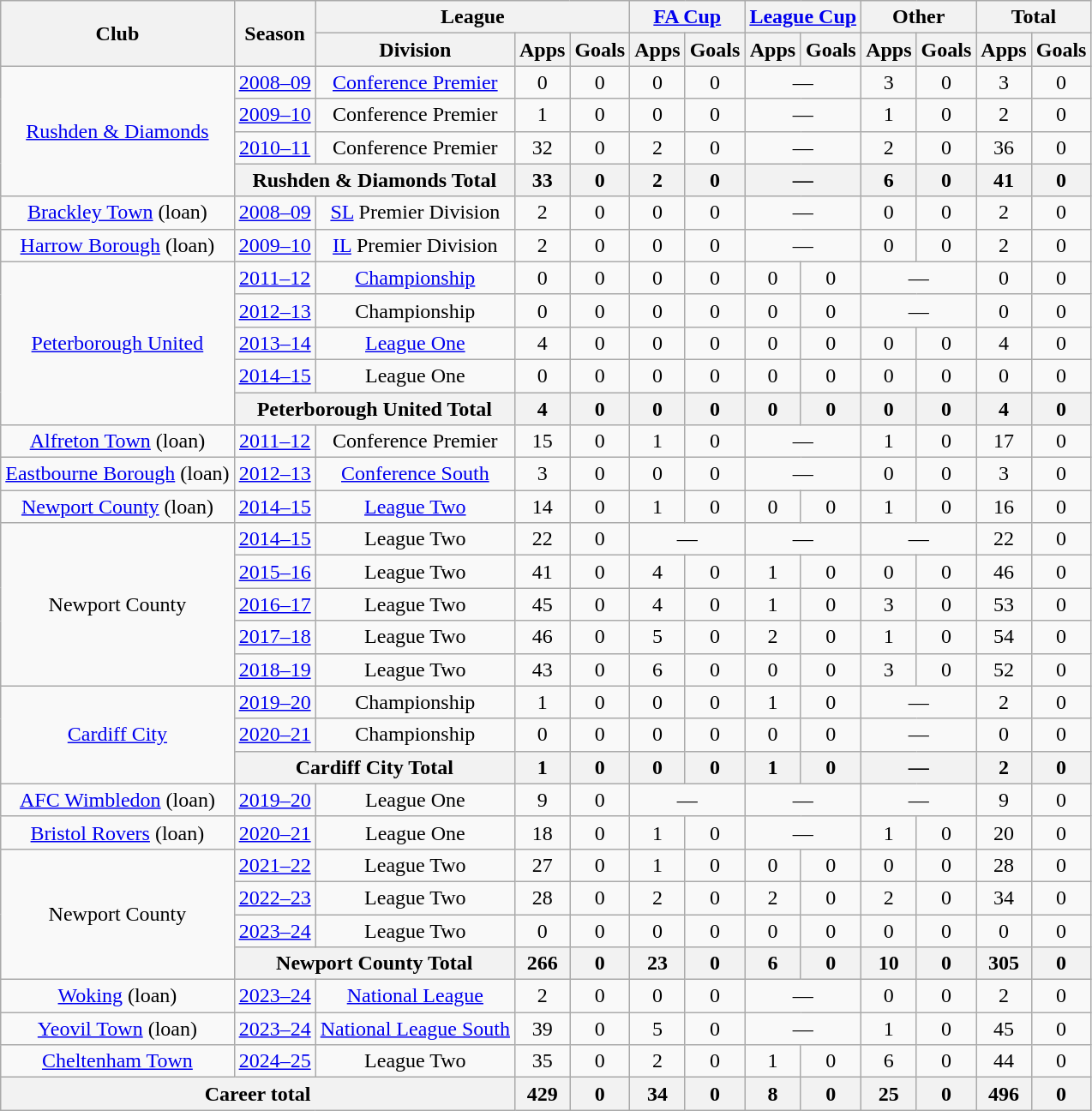<table class=wikitable style="text-align: center">
<tr>
<th rowspan=2>Club</th>
<th rowspan=2>Season</th>
<th colspan=3>League</th>
<th colspan=2><a href='#'>FA Cup</a></th>
<th colspan=2><a href='#'>League Cup</a></th>
<th colspan=2>Other</th>
<th colspan=2>Total</th>
</tr>
<tr>
<th>Division</th>
<th>Apps</th>
<th>Goals</th>
<th>Apps</th>
<th>Goals</th>
<th>Apps</th>
<th>Goals</th>
<th>Apps</th>
<th>Goals</th>
<th>Apps</th>
<th>Goals</th>
</tr>
<tr>
<td rowspan=4><a href='#'>Rushden & Diamonds</a></td>
<td><a href='#'>2008–09</a></td>
<td><a href='#'>Conference Premier</a></td>
<td>0</td>
<td>0</td>
<td>0</td>
<td>0</td>
<td colspan=2>—</td>
<td>3</td>
<td>0</td>
<td>3</td>
<td>0</td>
</tr>
<tr>
<td><a href='#'>2009–10</a></td>
<td>Conference Premier</td>
<td>1</td>
<td>0</td>
<td>0</td>
<td>0</td>
<td colspan=2>—</td>
<td>1</td>
<td>0</td>
<td>2</td>
<td>0</td>
</tr>
<tr>
<td><a href='#'>2010–11</a></td>
<td>Conference Premier</td>
<td>32</td>
<td>0</td>
<td>2</td>
<td>0</td>
<td colspan=2>—</td>
<td>2</td>
<td>0</td>
<td>36</td>
<td>0</td>
</tr>
<tr>
<th colspan=2>Rushden & Diamonds Total</th>
<th>33</th>
<th>0</th>
<th>2</th>
<th>0</th>
<th colspan=2>—</th>
<th>6</th>
<th>0</th>
<th>41</th>
<th>0</th>
</tr>
<tr>
<td><a href='#'>Brackley Town</a> (loan)</td>
<td><a href='#'>2008–09</a></td>
<td><a href='#'>SL</a> Premier Division</td>
<td>2</td>
<td>0</td>
<td>0</td>
<td>0</td>
<td colspan=2>—</td>
<td>0</td>
<td>0</td>
<td>2</td>
<td>0</td>
</tr>
<tr>
<td><a href='#'>Harrow Borough</a> (loan)</td>
<td><a href='#'>2009–10</a></td>
<td><a href='#'>IL</a> Premier Division</td>
<td>2</td>
<td>0</td>
<td>0</td>
<td>0</td>
<td colspan=2>—</td>
<td>0</td>
<td>0</td>
<td>2</td>
<td>0</td>
</tr>
<tr>
<td rowspan=5><a href='#'>Peterborough United</a></td>
<td><a href='#'>2011–12</a></td>
<td><a href='#'>Championship</a></td>
<td>0</td>
<td>0</td>
<td>0</td>
<td>0</td>
<td>0</td>
<td>0</td>
<td colspan=2>—</td>
<td>0</td>
<td>0</td>
</tr>
<tr>
<td><a href='#'>2012–13</a></td>
<td>Championship</td>
<td>0</td>
<td>0</td>
<td>0</td>
<td>0</td>
<td>0</td>
<td>0</td>
<td colspan=2>—</td>
<td>0</td>
<td>0</td>
</tr>
<tr>
<td><a href='#'>2013–14</a></td>
<td><a href='#'>League One</a></td>
<td>4</td>
<td>0</td>
<td>0</td>
<td>0</td>
<td>0</td>
<td>0</td>
<td>0</td>
<td>0</td>
<td>4</td>
<td>0</td>
</tr>
<tr>
<td><a href='#'>2014–15</a></td>
<td>League One</td>
<td>0</td>
<td>0</td>
<td>0</td>
<td>0</td>
<td>0</td>
<td>0</td>
<td>0</td>
<td>0</td>
<td>0</td>
<td>0</td>
</tr>
<tr>
<th colspan=2>Peterborough United Total</th>
<th>4</th>
<th>0</th>
<th>0</th>
<th>0</th>
<th>0</th>
<th>0</th>
<th>0</th>
<th>0</th>
<th>4</th>
<th>0</th>
</tr>
<tr>
<td><a href='#'>Alfreton Town</a> (loan)</td>
<td><a href='#'>2011–12</a></td>
<td>Conference Premier</td>
<td>15</td>
<td>0</td>
<td>1</td>
<td>0</td>
<td colspan=2>—</td>
<td>1</td>
<td>0</td>
<td>17</td>
<td>0</td>
</tr>
<tr>
<td><a href='#'>Eastbourne Borough</a> (loan)</td>
<td><a href='#'>2012–13</a></td>
<td><a href='#'>Conference South</a></td>
<td>3</td>
<td>0</td>
<td>0</td>
<td>0</td>
<td colspan=2>—</td>
<td>0</td>
<td>0</td>
<td>3</td>
<td>0</td>
</tr>
<tr>
<td><a href='#'>Newport County</a> (loan)</td>
<td><a href='#'>2014–15</a></td>
<td><a href='#'>League Two</a></td>
<td>14</td>
<td>0</td>
<td>1</td>
<td>0</td>
<td>0</td>
<td>0</td>
<td>1</td>
<td>0</td>
<td>16</td>
<td>0</td>
</tr>
<tr>
<td rowspan=5>Newport County</td>
<td><a href='#'>2014–15</a></td>
<td>League Two</td>
<td>22</td>
<td>0</td>
<td colspan=2>—</td>
<td colspan=2>—</td>
<td colspan=2>—</td>
<td>22</td>
<td>0</td>
</tr>
<tr>
<td><a href='#'>2015–16</a></td>
<td>League Two</td>
<td>41</td>
<td>0</td>
<td>4</td>
<td>0</td>
<td>1</td>
<td>0</td>
<td>0</td>
<td>0</td>
<td>46</td>
<td>0</td>
</tr>
<tr>
<td><a href='#'>2016–17</a></td>
<td>League Two</td>
<td>45</td>
<td>0</td>
<td>4</td>
<td>0</td>
<td>1</td>
<td>0</td>
<td>3</td>
<td>0</td>
<td>53</td>
<td>0</td>
</tr>
<tr>
<td><a href='#'>2017–18</a></td>
<td>League Two</td>
<td>46</td>
<td>0</td>
<td>5</td>
<td>0</td>
<td>2</td>
<td>0</td>
<td>1</td>
<td>0</td>
<td>54</td>
<td>0</td>
</tr>
<tr>
<td><a href='#'>2018–19</a></td>
<td>League Two</td>
<td>43</td>
<td>0</td>
<td>6</td>
<td>0</td>
<td>0</td>
<td>0</td>
<td>3</td>
<td>0</td>
<td>52</td>
<td>0</td>
</tr>
<tr>
<td rowspan=3><a href='#'>Cardiff City</a></td>
<td><a href='#'>2019–20</a></td>
<td>Championship</td>
<td>1</td>
<td>0</td>
<td>0</td>
<td>0</td>
<td>1</td>
<td>0</td>
<td colspan=2>—</td>
<td>2</td>
<td>0</td>
</tr>
<tr>
<td><a href='#'>2020–21</a></td>
<td>Championship</td>
<td>0</td>
<td>0</td>
<td>0</td>
<td>0</td>
<td>0</td>
<td>0</td>
<td colspan=2>—</td>
<td>0</td>
<td>0</td>
</tr>
<tr>
<th colspan=2>Cardiff City Total</th>
<th>1</th>
<th>0</th>
<th>0</th>
<th>0</th>
<th>1</th>
<th>0</th>
<th colspan=2>—</th>
<th>2</th>
<th>0</th>
</tr>
<tr>
<td><a href='#'>AFC Wimbledon</a> (loan)</td>
<td><a href='#'>2019–20</a></td>
<td>League One</td>
<td>9</td>
<td>0</td>
<td colspan=2>—</td>
<td colspan=2>—</td>
<td colspan=2>—</td>
<td>9</td>
<td>0</td>
</tr>
<tr>
<td><a href='#'>Bristol Rovers</a> (loan)</td>
<td><a href='#'>2020–21</a></td>
<td>League One</td>
<td>18</td>
<td>0</td>
<td>1</td>
<td>0</td>
<td colspan=2>—</td>
<td>1</td>
<td>0</td>
<td>20</td>
<td>0</td>
</tr>
<tr>
<td rowspan="4">Newport County</td>
<td><a href='#'>2021–22</a></td>
<td>League Two</td>
<td>27</td>
<td>0</td>
<td>1</td>
<td>0</td>
<td>0</td>
<td>0</td>
<td>0</td>
<td>0</td>
<td>28</td>
<td>0</td>
</tr>
<tr>
<td><a href='#'>2022–23</a></td>
<td>League Two</td>
<td>28</td>
<td>0</td>
<td>2</td>
<td>0</td>
<td>2</td>
<td>0</td>
<td>2</td>
<td>0</td>
<td>34</td>
<td>0</td>
</tr>
<tr>
<td><a href='#'>2023–24</a></td>
<td>League Two</td>
<td>0</td>
<td>0</td>
<td>0</td>
<td>0</td>
<td>0</td>
<td>0</td>
<td>0</td>
<td>0</td>
<td>0</td>
<td>0</td>
</tr>
<tr>
<th colspan=2>Newport County Total</th>
<th>266</th>
<th>0</th>
<th>23</th>
<th>0</th>
<th>6</th>
<th>0</th>
<th>10</th>
<th>0</th>
<th>305</th>
<th>0</th>
</tr>
<tr>
<td><a href='#'>Woking</a> (loan)</td>
<td><a href='#'>2023–24</a></td>
<td><a href='#'>National League</a></td>
<td>2</td>
<td>0</td>
<td>0</td>
<td>0</td>
<td colspan=2>—</td>
<td>0</td>
<td>0</td>
<td>2</td>
<td>0</td>
</tr>
<tr>
<td><a href='#'>Yeovil Town</a> (loan)</td>
<td><a href='#'>2023–24</a></td>
<td><a href='#'>National League South</a></td>
<td>39</td>
<td>0</td>
<td>5</td>
<td>0</td>
<td colspan=2>—</td>
<td>1</td>
<td>0</td>
<td>45</td>
<td>0</td>
</tr>
<tr>
<td><a href='#'>Cheltenham Town</a></td>
<td><a href='#'>2024–25</a></td>
<td>League Two</td>
<td>35</td>
<td>0</td>
<td>2</td>
<td>0</td>
<td>1</td>
<td>0</td>
<td>6</td>
<td>0</td>
<td>44</td>
<td>0</td>
</tr>
<tr>
<th colspan=3>Career total</th>
<th>429</th>
<th>0</th>
<th>34</th>
<th>0</th>
<th>8</th>
<th>0</th>
<th>25</th>
<th>0</th>
<th>496</th>
<th>0</th>
</tr>
</table>
